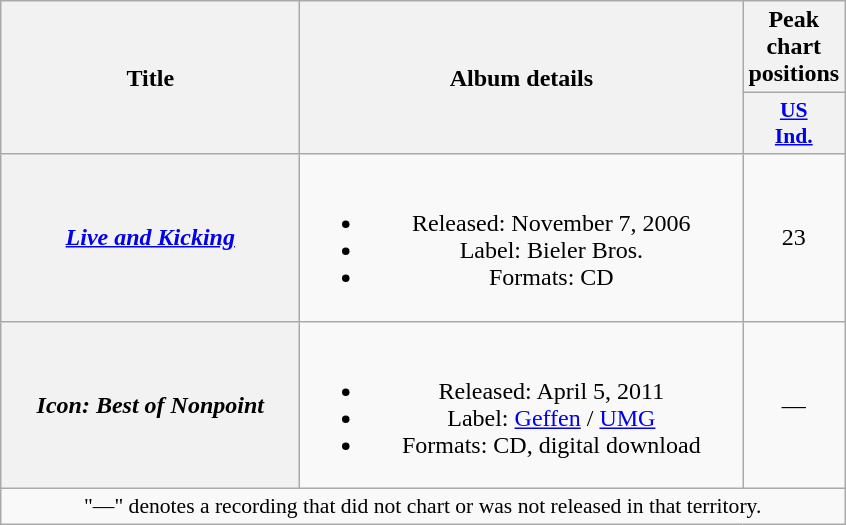<table class="wikitable plainrowheaders" style="text-align:center;">
<tr>
<th scope="col" rowspan="2" style="width:12em;">Title</th>
<th scope="col" rowspan="2" style="width:18em;">Album details</th>
<th scope="col">Peak chart positions</th>
</tr>
<tr>
<th scope="col" style="width:3em;font-size:90%;"><a href='#'>US<br>Ind.</a><br></th>
</tr>
<tr>
<th scope="row"><em><a href='#'>Live and Kicking</a></em></th>
<td><br><ul><li>Released: November 7, 2006</li><li>Label: Bieler Bros.</li><li>Formats: CD</li></ul></td>
<td>23</td>
</tr>
<tr>
<th scope="row"><em>Icon: Best of Nonpoint</em></th>
<td><br><ul><li>Released: April 5, 2011</li><li>Label: <a href='#'>Geffen</a> / <a href='#'>UMG</a></li><li>Formats: CD, digital download</li></ul></td>
<td>—</td>
</tr>
<tr>
<td colspan="6" style="font-size:90%">"—" denotes a recording that did not chart or was not released in that territory.</td>
</tr>
</table>
